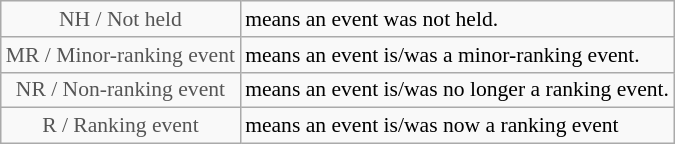<table class="wikitable" style="font-size:90%">
<tr>
<td align=center style="color:#555555;" colspan=4>NH / Not held</td>
<td>means an event was not held.</td>
</tr>
<tr>
<td align=center style="color:#555555;" colspan=4>MR / Minor-ranking event</td>
<td>means an event is/was a minor-ranking event.</td>
</tr>
<tr>
<td align=center style="color:#555555;" colspan=4>NR / Non-ranking event</td>
<td>means an event is/was no longer a ranking event.</td>
</tr>
<tr>
<td align=center style="color:#555555;" colspan=4>R / Ranking event</td>
<td>means an event is/was now a ranking event</td>
</tr>
</table>
